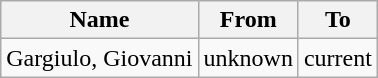<table class="wikitable" style="text-align: left">
<tr>
<th rowspan="1">Name</th>
<th rowspan="1">From</th>
<th rowspan="1">To</th>
</tr>
<tr>
<td> Gargiulo, Giovanni</td>
<td align=left>unknown</td>
<td align=left>current</td>
</tr>
</table>
